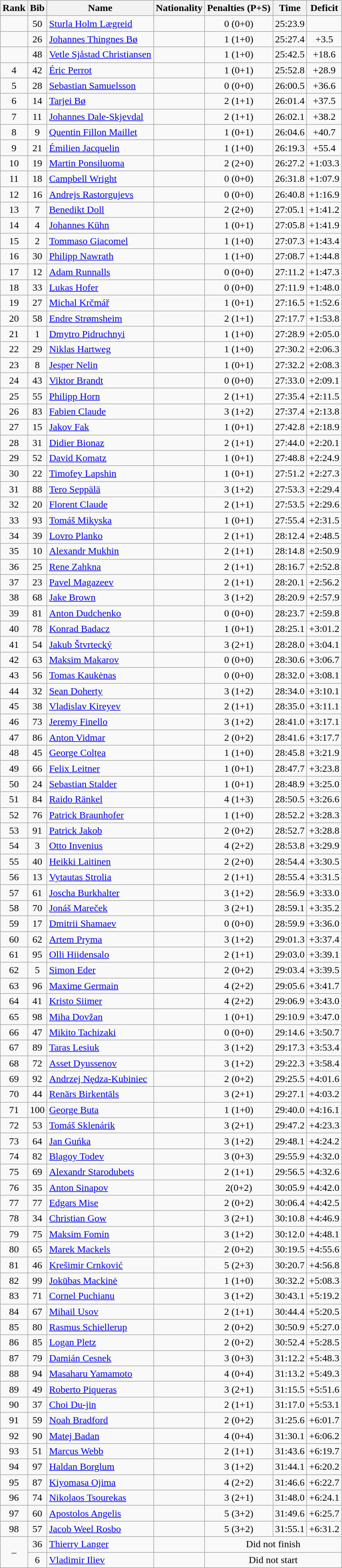<table class="wikitable sortable" style="text-align:center">
<tr>
<th>Rank</th>
<th>Bib</th>
<th>Name</th>
<th>Nationality</th>
<th>Penalties (P+S)</th>
<th>Time</th>
<th>Deficit</th>
</tr>
<tr>
<td></td>
<td>50</td>
<td align=left><a href='#'>Sturla Holm Lægreid</a></td>
<td align=left></td>
<td>0 (0+0)</td>
<td>25:23.9</td>
<td></td>
</tr>
<tr>
<td></td>
<td>26</td>
<td align=left><a href='#'>Johannes Thingnes Bø</a></td>
<td align=left></td>
<td>1 (1+0)</td>
<td>25:27.4</td>
<td>+3.5</td>
</tr>
<tr>
<td></td>
<td>48</td>
<td align=left><a href='#'>Vetle Sjåstad Christiansen</a></td>
<td align=left></td>
<td>1 (1+0)</td>
<td>25:42.5</td>
<td>+18.6</td>
</tr>
<tr>
<td>4</td>
<td>42</td>
<td align=left><a href='#'>Éric Perrot</a></td>
<td align=left></td>
<td>1 (0+1)</td>
<td>25:52.8</td>
<td>+28.9</td>
</tr>
<tr>
<td>5</td>
<td>28</td>
<td align=left><a href='#'>Sebastian Samuelsson</a></td>
<td align=left></td>
<td>0 (0+0)</td>
<td>26:00.5</td>
<td>+36.6</td>
</tr>
<tr>
<td>6</td>
<td>14</td>
<td align=left><a href='#'>Tarjei Bø</a></td>
<td align=left></td>
<td>2 (1+1)</td>
<td>26:01.4</td>
<td>+37.5</td>
</tr>
<tr>
<td>7</td>
<td>11</td>
<td align=left><a href='#'>Johannes Dale-Skjevdal</a></td>
<td align=left></td>
<td>2 (1+1)</td>
<td>26:02.1</td>
<td>+38.2</td>
</tr>
<tr>
<td>8</td>
<td>9</td>
<td align=left><a href='#'>Quentin Fillon Maillet</a></td>
<td align=left></td>
<td>1 (0+1)</td>
<td>26:04.6</td>
<td>+40.7</td>
</tr>
<tr>
<td>9</td>
<td>21</td>
<td align=left><a href='#'>Émilien Jacquelin</a></td>
<td align=left></td>
<td>1 (1+0)</td>
<td>26:19.3</td>
<td>+55.4</td>
</tr>
<tr>
<td>10</td>
<td>19</td>
<td align=left><a href='#'>Martin Ponsiluoma</a></td>
<td align=left></td>
<td>2 (2+0)</td>
<td>26:27.2</td>
<td>+1:03.3</td>
</tr>
<tr>
<td>11</td>
<td>18</td>
<td align=left><a href='#'>Campbell Wright</a></td>
<td align=left></td>
<td>0 (0+0)</td>
<td>26:31.8</td>
<td>+1:07.9</td>
</tr>
<tr>
<td>12</td>
<td>16</td>
<td align=left><a href='#'>Andrejs Rastorgujevs</a></td>
<td align=left></td>
<td>0 (0+0)</td>
<td>26:40.8</td>
<td>+1:16.9</td>
</tr>
<tr>
<td>13</td>
<td>7</td>
<td align=left><a href='#'>Benedikt Doll</a></td>
<td align=left></td>
<td>2 (2+0)</td>
<td>27:05.1</td>
<td>+1:41.2</td>
</tr>
<tr>
<td>14</td>
<td>4</td>
<td align=left><a href='#'>Johannes Kühn</a></td>
<td align=left></td>
<td>1 (0+1)</td>
<td>27:05.8</td>
<td>+1:41.9</td>
</tr>
<tr>
<td>15</td>
<td>2</td>
<td align=left><a href='#'>Tommaso Giacomel</a></td>
<td align=left></td>
<td>1 (1+0)</td>
<td>27:07.3</td>
<td>+1:43.4</td>
</tr>
<tr>
<td>16</td>
<td>30</td>
<td align=left><a href='#'>Philipp Nawrath</a></td>
<td align=left></td>
<td>1 (1+0)</td>
<td>27:08.7</td>
<td>+1:44.8</td>
</tr>
<tr>
<td>17</td>
<td>12</td>
<td align=left><a href='#'>Adam Runnalls</a></td>
<td align=left></td>
<td>0 (0+0)</td>
<td>27:11.2</td>
<td>+1:47.3</td>
</tr>
<tr>
<td>18</td>
<td>33</td>
<td align=left><a href='#'>Lukas Hofer</a></td>
<td align=left></td>
<td>0 (0+0)</td>
<td>27:11.9</td>
<td>+1:48.0</td>
</tr>
<tr>
<td>19</td>
<td>27</td>
<td align=left><a href='#'>Michal Krčmář</a></td>
<td align=left></td>
<td>1 (0+1)</td>
<td>27:16.5</td>
<td>+1:52.6</td>
</tr>
<tr>
<td>20</td>
<td>58</td>
<td align=left><a href='#'>Endre Strømsheim</a></td>
<td align=left></td>
<td>2 (1+1)</td>
<td>27:17.7</td>
<td>+1:53.8</td>
</tr>
<tr>
<td>21</td>
<td>1</td>
<td align=left><a href='#'>Dmytro Pidruchnyi</a></td>
<td align=left></td>
<td>1 (1+0)</td>
<td>27:28.9</td>
<td>+2:05.0</td>
</tr>
<tr>
<td>22</td>
<td>29</td>
<td align=left><a href='#'>Niklas Hartweg</a></td>
<td align=left></td>
<td>1 (1+0)</td>
<td>27:30.2</td>
<td>+2:06.3</td>
</tr>
<tr>
<td>23</td>
<td>8</td>
<td align=left><a href='#'>Jesper Nelin</a></td>
<td align=left></td>
<td>1 (0+1)</td>
<td>27:32.2</td>
<td>+2:08.3</td>
</tr>
<tr>
<td>24</td>
<td>43</td>
<td align=left><a href='#'>Viktor Brandt</a></td>
<td align=left></td>
<td>0 (0+0)</td>
<td>27:33.0</td>
<td>+2:09.1</td>
</tr>
<tr>
<td>25</td>
<td>55</td>
<td align=left><a href='#'>Philipp Horn</a></td>
<td align=left></td>
<td>2 (1+1)</td>
<td>27:35.4</td>
<td>+2:11.5</td>
</tr>
<tr>
<td>26</td>
<td>83</td>
<td align=left><a href='#'>Fabien Claude</a></td>
<td align=left></td>
<td>3 (1+2)</td>
<td>27:37.4</td>
<td>+2:13.8</td>
</tr>
<tr>
<td>27</td>
<td>15</td>
<td align=left><a href='#'>Jakov Fak</a></td>
<td align=left></td>
<td>1 (0+1)</td>
<td>27:42.8</td>
<td>+2:18.9</td>
</tr>
<tr>
<td>28</td>
<td>31</td>
<td align=left><a href='#'>Didier Bionaz</a></td>
<td align=left></td>
<td>2 (1+1)</td>
<td>27:44.0</td>
<td>+2:20.1</td>
</tr>
<tr>
<td>29</td>
<td>52</td>
<td align=left><a href='#'>David Komatz</a></td>
<td align=left></td>
<td>1 (0+1)</td>
<td>27:48.8</td>
<td>+2:24.9</td>
</tr>
<tr>
<td>30</td>
<td>22</td>
<td align=left><a href='#'>Timofey Lapshin</a></td>
<td align=left></td>
<td>1 (0+1)</td>
<td>27:51.2</td>
<td>+2:27.3</td>
</tr>
<tr>
<td>31</td>
<td>88</td>
<td align=left><a href='#'>Tero Seppälä</a></td>
<td align=left></td>
<td>3 (1+2)</td>
<td>27:53.3</td>
<td>+2:29.4</td>
</tr>
<tr>
<td>32</td>
<td>20</td>
<td align=left><a href='#'>Florent Claude</a></td>
<td align=left></td>
<td>2 (1+1)</td>
<td>27:53.5</td>
<td>+2:29.6</td>
</tr>
<tr>
<td>33</td>
<td>93</td>
<td align=left><a href='#'>Tomáš Mikyska</a></td>
<td align=left></td>
<td>1 (0+1)</td>
<td>27:55.4</td>
<td>+2:31.5</td>
</tr>
<tr>
<td>34</td>
<td>39</td>
<td align=left><a href='#'>Lovro Planko</a></td>
<td align=left></td>
<td>2 (1+1)</td>
<td>28:12.4</td>
<td>+2:48.5</td>
</tr>
<tr>
<td>35</td>
<td>10</td>
<td align=left><a href='#'>Alexandr Mukhin</a></td>
<td align=left></td>
<td>2 (1+1)</td>
<td>28:14.8</td>
<td>+2:50.9</td>
</tr>
<tr>
<td>36</td>
<td>25</td>
<td align=left><a href='#'>Rene Zahkna</a></td>
<td align=left></td>
<td>2 (1+1)</td>
<td>28:16.7</td>
<td>+2:52.8</td>
</tr>
<tr>
<td>37</td>
<td>23</td>
<td align=left><a href='#'>Pavel Magazeev</a></td>
<td align=left></td>
<td>2 (1+1)</td>
<td>28:20.1</td>
<td>+2:56.2</td>
</tr>
<tr>
<td>38</td>
<td>68</td>
<td align=left><a href='#'>Jake Brown</a></td>
<td align=left></td>
<td>3 (1+2)</td>
<td>28:20.9</td>
<td>+2:57.9</td>
</tr>
<tr>
<td>39</td>
<td>81</td>
<td align=left><a href='#'>Anton Dudchenko</a></td>
<td align=left></td>
<td>0 (0+0)</td>
<td>28:23.7</td>
<td>+2:59.8</td>
</tr>
<tr>
<td>40</td>
<td>78</td>
<td align=left><a href='#'>Konrad Badacz</a></td>
<td align=left></td>
<td>1 (0+1)</td>
<td>28:25.1</td>
<td>+3:01.2</td>
</tr>
<tr>
<td>41</td>
<td>54</td>
<td align=left><a href='#'>Jakub Štvrtecký</a></td>
<td align=left></td>
<td>3 (2+1)</td>
<td>28:28.0</td>
<td>+3:04.1</td>
</tr>
<tr>
<td>42</td>
<td>63</td>
<td align=left><a href='#'>Maksim Makarov</a></td>
<td align=left></td>
<td>0 (0+0)</td>
<td>28:30.6</td>
<td>+3:06.7</td>
</tr>
<tr>
<td>43</td>
<td>56</td>
<td align=left><a href='#'>Tomas Kaukėnas</a></td>
<td align=left></td>
<td>0 (0+0)</td>
<td>28:32.0</td>
<td>+3:08.1</td>
</tr>
<tr>
<td>44</td>
<td>32</td>
<td align=left><a href='#'>Sean Doherty</a></td>
<td align=left></td>
<td>3 (1+2)</td>
<td>28:34.0</td>
<td>+3:10.1</td>
</tr>
<tr>
<td>45</td>
<td>38</td>
<td align=left><a href='#'>Vladislav Kireyev</a></td>
<td align=left></td>
<td>2 (1+1)</td>
<td>28:35.0</td>
<td>+3:11.1</td>
</tr>
<tr>
<td>46</td>
<td>73</td>
<td align=left><a href='#'>Jeremy Finello</a></td>
<td align=left></td>
<td>3 (1+2)</td>
<td>28:41.0</td>
<td>+3:17.1</td>
</tr>
<tr>
<td>47</td>
<td>86</td>
<td align=left><a href='#'>Anton Vidmar</a></td>
<td align=left></td>
<td>2 (0+2)</td>
<td>28:41.6</td>
<td>+3:17.7</td>
</tr>
<tr>
<td>48</td>
<td>45</td>
<td align=left><a href='#'>George Colțea</a></td>
<td align=left></td>
<td>1 (1+0)</td>
<td>28:45.8</td>
<td>+3:21.9</td>
</tr>
<tr>
<td>49</td>
<td>66</td>
<td align=left><a href='#'>Felix Leitner</a></td>
<td align=left></td>
<td>1 (0+1)</td>
<td>28:47.7</td>
<td>+3:23.8</td>
</tr>
<tr>
<td>50</td>
<td>24</td>
<td align=left><a href='#'>Sebastian Stalder</a></td>
<td align=left></td>
<td>1 (0+1)</td>
<td>28:48.9</td>
<td>+3:25.0</td>
</tr>
<tr>
<td>51</td>
<td>84</td>
<td align=left><a href='#'>Raido Ränkel</a></td>
<td align=left></td>
<td>4 (1+3)</td>
<td>28:50.5</td>
<td>+3:26.6</td>
</tr>
<tr>
<td>52</td>
<td>76</td>
<td align=left><a href='#'>Patrick Braunhofer</a></td>
<td align=left></td>
<td>1 (1+0)</td>
<td>28:52.2</td>
<td>+3:28.3</td>
</tr>
<tr>
<td>53</td>
<td>91</td>
<td align=left><a href='#'>Patrick Jakob</a></td>
<td align=left></td>
<td>2 (0+2)</td>
<td>28:52.7</td>
<td>+3:28.8</td>
</tr>
<tr>
<td>54</td>
<td>3</td>
<td align=left><a href='#'>Otto Invenius</a></td>
<td align=left></td>
<td>4 (2+2)</td>
<td>28:53.8</td>
<td>+3:29.9</td>
</tr>
<tr>
<td>55</td>
<td>40</td>
<td align=left><a href='#'>Heikki Laitinen</a></td>
<td align=left></td>
<td>2 (2+0)</td>
<td>28:54.4</td>
<td>+3:30.5</td>
</tr>
<tr>
<td>56</td>
<td>13</td>
<td align=left><a href='#'>Vytautas Strolia</a></td>
<td align=left></td>
<td>2 (1+1)</td>
<td>28:55.4</td>
<td>+3:31.5</td>
</tr>
<tr>
<td>57</td>
<td>61</td>
<td align=left><a href='#'>Joscha Burkhalter</a></td>
<td align=left></td>
<td>3 (1+2)</td>
<td>28:56.9</td>
<td>+3:33.0</td>
</tr>
<tr>
<td>58</td>
<td>70</td>
<td align=left><a href='#'>Jonáš Mareček</a></td>
<td align=left></td>
<td>3 (2+1)</td>
<td>28:59.1</td>
<td>+3:35.2</td>
</tr>
<tr>
<td>59</td>
<td>17</td>
<td align=left><a href='#'>Dmitrii Shamaev</a></td>
<td align=left></td>
<td>0 (0+0)</td>
<td>28:59.9</td>
<td>+3:36.0</td>
</tr>
<tr>
<td>60</td>
<td>62</td>
<td align=left><a href='#'>Artem Pryma</a></td>
<td align=left></td>
<td>3 (1+2)</td>
<td>29:01.3</td>
<td>+3:37.4</td>
</tr>
<tr>
<td>61</td>
<td>95</td>
<td align=left><a href='#'>Olli Hiidensalo</a></td>
<td align=left></td>
<td>2 (1+1)</td>
<td>29:03.0</td>
<td>+3:39.1</td>
</tr>
<tr>
<td>62</td>
<td>5</td>
<td align=left><a href='#'>Simon Eder</a></td>
<td align=left></td>
<td>2 (0+2)</td>
<td>29:03.4</td>
<td>+3:39.5</td>
</tr>
<tr>
<td>63</td>
<td>96</td>
<td align=left><a href='#'>Maxime Germain</a></td>
<td align=left></td>
<td>4 (2+2)</td>
<td>29:05.6</td>
<td>+3:41.7</td>
</tr>
<tr>
<td>64</td>
<td>41</td>
<td align=left><a href='#'>Kristo Siimer</a></td>
<td align=left></td>
<td>4 (2+2)</td>
<td>29:06.9</td>
<td>+3:43.0</td>
</tr>
<tr>
<td>65</td>
<td>98</td>
<td align=left><a href='#'>Miha Dovžan</a></td>
<td align=left></td>
<td>1 (0+1)</td>
<td>29:10.9</td>
<td>+3:47.0</td>
</tr>
<tr>
<td>66</td>
<td>47</td>
<td align=left><a href='#'>Mikito Tachizaki</a></td>
<td align=left></td>
<td>0 (0+0)</td>
<td>29:14.6</td>
<td>+3:50.7</td>
</tr>
<tr>
<td>67</td>
<td>89</td>
<td align=left><a href='#'>Taras Lesiuk</a></td>
<td align=left></td>
<td>3 (1+2)</td>
<td>29:17.3</td>
<td>+3:53.4</td>
</tr>
<tr>
<td>68</td>
<td>72</td>
<td align=left><a href='#'>Asset Dyussenov</a></td>
<td align=left></td>
<td>3 (1+2)</td>
<td>29:22.3</td>
<td>+3:58.4</td>
</tr>
<tr>
<td>69</td>
<td>92</td>
<td align=left><a href='#'>Andrzej Nędza-Kubiniec</a></td>
<td align=left></td>
<td>2 (0+2)</td>
<td>29:25.5</td>
<td>+4:01.6</td>
</tr>
<tr>
<td>70</td>
<td>44</td>
<td align=left><a href='#'>Renārs Birkentāls</a></td>
<td align=left></td>
<td>3 (2+1)</td>
<td>29:27.1</td>
<td>+4:03.2</td>
</tr>
<tr>
<td>71</td>
<td>100</td>
<td align=left><a href='#'>George Buta</a></td>
<td align=left></td>
<td>1 (1+0)</td>
<td>29:40.0</td>
<td>+4:16.1</td>
</tr>
<tr>
<td>72</td>
<td>53</td>
<td align=left><a href='#'>Tomáš Sklenárik</a></td>
<td align=left></td>
<td>3 (2+1)</td>
<td>29:47.2</td>
<td>+4:23.3</td>
</tr>
<tr>
<td>73</td>
<td>64</td>
<td align=left><a href='#'>Jan Guńka</a></td>
<td align=left></td>
<td>3 (1+2)</td>
<td>29:48.1</td>
<td>+4:24.2</td>
</tr>
<tr>
<td>74</td>
<td>82</td>
<td align=left><a href='#'>Blagoy Todev</a></td>
<td align=left></td>
<td>3 (0+3)</td>
<td>29:55.9</td>
<td>+4:32.0</td>
</tr>
<tr>
<td>75</td>
<td>69</td>
<td align=left><a href='#'>Alexandr Starodubets</a></td>
<td align=left></td>
<td>2 (1+1)</td>
<td>29:56.5</td>
<td>+4:32.6</td>
</tr>
<tr>
<td>76</td>
<td>35</td>
<td align=left><a href='#'>Anton Sinapov</a></td>
<td align=left></td>
<td>2(0+2)</td>
<td>30:05.9</td>
<td>+4:42.0</td>
</tr>
<tr>
<td>77</td>
<td>77</td>
<td align=left><a href='#'>Edgars Mise</a></td>
<td align=left></td>
<td>2 (0+2)</td>
<td>30:06.4</td>
<td>+4:42.5</td>
</tr>
<tr>
<td>78</td>
<td>34</td>
<td align=left><a href='#'>Christian Gow</a></td>
<td align=left></td>
<td>3 (2+1)</td>
<td>30:10.8</td>
<td>+4:46.9</td>
</tr>
<tr>
<td>79</td>
<td>75</td>
<td align=left><a href='#'>Maksim Fomin</a></td>
<td align=left></td>
<td>3 (1+2)</td>
<td>30:12.0</td>
<td>+4:48.1</td>
</tr>
<tr>
<td>80</td>
<td>65</td>
<td align=left><a href='#'>Marek Mackels</a></td>
<td align=left></td>
<td>2 (0+2)</td>
<td>30:19.5</td>
<td>+4:55.6</td>
</tr>
<tr>
<td>81</td>
<td>46</td>
<td align=left><a href='#'>Krešimir Crnković</a></td>
<td align=left></td>
<td>5 (2+3)</td>
<td>30:20.7</td>
<td>+4:56.8</td>
</tr>
<tr>
<td>82</td>
<td>99</td>
<td align=left><a href='#'>Jokūbas Mackinė</a></td>
<td align=left></td>
<td>1 (1+0)</td>
<td>30:32.2</td>
<td>+5:08.3</td>
</tr>
<tr>
<td>83</td>
<td>71</td>
<td align=left><a href='#'>Cornel Puchianu</a></td>
<td align=left></td>
<td>3 (1+2)</td>
<td>30:43.1</td>
<td>+5:19.2</td>
</tr>
<tr>
<td>84</td>
<td>67</td>
<td align=left><a href='#'>Mihail Usov</a></td>
<td align=left></td>
<td>2 (1+1)</td>
<td>30:44.4</td>
<td>+5:20.5</td>
</tr>
<tr>
<td>85</td>
<td>80</td>
<td align=left><a href='#'>Rasmus Schiellerup</a></td>
<td align=left></td>
<td>2 (0+2)</td>
<td>30:50.9</td>
<td>+5:27.0</td>
</tr>
<tr>
<td>86</td>
<td>85</td>
<td align=left><a href='#'>Logan Pletz</a></td>
<td align=left></td>
<td>2 (0+2)</td>
<td>30:52.4</td>
<td>+5:28.5</td>
</tr>
<tr>
<td>87</td>
<td>79</td>
<td align=left><a href='#'>Damián Cesnek</a></td>
<td align=left></td>
<td>3 (0+3)</td>
<td>31:12.2</td>
<td>+5:48.3</td>
</tr>
<tr>
<td>88</td>
<td>94</td>
<td align=left><a href='#'>Masaharu Yamamoto</a></td>
<td align=left></td>
<td>4 (0+4)</td>
<td>31:13.2</td>
<td>+5:49.3</td>
</tr>
<tr>
<td>89</td>
<td>49</td>
<td align=left><a href='#'>Roberto Piqueras</a></td>
<td align=left></td>
<td>3 (2+1)</td>
<td>31:15.5</td>
<td>+5:51.6</td>
</tr>
<tr>
<td>90</td>
<td>37</td>
<td align=left><a href='#'>Choi Du-jin</a></td>
<td align=left></td>
<td>2 (1+1)</td>
<td>31:17.0</td>
<td>+5:53.1</td>
</tr>
<tr>
<td>91</td>
<td>59</td>
<td align=left><a href='#'>Noah Bradford</a></td>
<td align=left></td>
<td>2 (0+2)</td>
<td>31:25.6</td>
<td>+6:01.7</td>
</tr>
<tr>
<td>92</td>
<td>90</td>
<td align=left><a href='#'>Matej Badan</a></td>
<td align=left></td>
<td>4 (0+4)</td>
<td>31:30.1</td>
<td>+6:06.2</td>
</tr>
<tr>
<td>93</td>
<td>51</td>
<td align=left><a href='#'>Marcus Webb</a></td>
<td align=left></td>
<td>2 (1+1)</td>
<td>31:43.6</td>
<td>+6:19.7</td>
</tr>
<tr>
<td>94</td>
<td>97</td>
<td align=left><a href='#'>Haldan Borglum</a></td>
<td align=left></td>
<td>3 (1+2)</td>
<td>31:44.1</td>
<td>+6:20.2</td>
</tr>
<tr>
<td>95</td>
<td>87</td>
<td align=left><a href='#'>Kiyomasa Ojima</a></td>
<td align=left></td>
<td>4 (2+2)</td>
<td>31:46.6</td>
<td>+6:22.7</td>
</tr>
<tr>
<td>96</td>
<td>74</td>
<td align=left><a href='#'>Nikolaos Tsourekas</a></td>
<td align=left></td>
<td>3  (2+1)</td>
<td>31:48.0</td>
<td>+6:24.1</td>
</tr>
<tr>
<td>97</td>
<td>60</td>
<td align=left><a href='#'>Apostolos Angelis</a></td>
<td align=left></td>
<td>5 (3+2)</td>
<td>31:49.6</td>
<td>+6:25.7</td>
</tr>
<tr>
<td>98</td>
<td>57</td>
<td align=left><a href='#'>Jacob Weel Rosbo</a></td>
<td align=left></td>
<td>5 (3+2)</td>
<td>31:55.1</td>
<td>+6:31.2</td>
</tr>
<tr>
<td rowspan=2>–</td>
<td>36</td>
<td align=left><a href='#'>Thierry Langer</a></td>
<td align=left></td>
<td colspan=3>Did not finish</td>
</tr>
<tr>
<td>6</td>
<td align=left><a href='#'>Vladimir Iliev</a></td>
<td align=left></td>
<td colspan=3>Did not start</td>
</tr>
</table>
